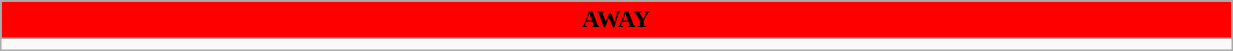<table class="wikitable collapsible collapsed" style="width:65%">
<tr>
<th colspan=6 ! style="color:black; background:red">AWAY</th>
</tr>
<tr>
<td></td>
</tr>
</table>
